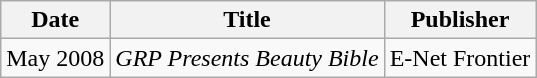<table class="wikitable">
<tr>
<th>Date</th>
<th>Title</th>
<th>Publisher</th>
</tr>
<tr>
<td>May 2008</td>
<td><em>GRP Presents Beauty Bible</em></td>
<td>E-Net Frontier</td>
</tr>
</table>
